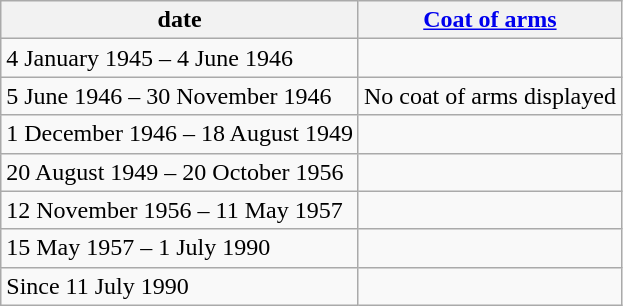<table class="wikitable">
<tr>
<th>date</th>
<th><a href='#'>Coat of arms</a></th>
</tr>
<tr>
<td>4 January 1945 – 4 June 1946</td>
<td></td>
</tr>
<tr>
<td>5 June 1946 – 30 November 1946</td>
<td>No coat of arms displayed</td>
</tr>
<tr>
<td>1 December 1946 – 18 August 1949</td>
<td></td>
</tr>
<tr>
<td>20 August 1949 – 20 October 1956</td>
<td></td>
</tr>
<tr>
<td>12 November 1956 – 11 May 1957</td>
<td></td>
</tr>
<tr>
<td>15 May 1957 – 1 July 1990</td>
<td></td>
</tr>
<tr>
<td>Since 11 July 1990</td>
<td></td>
</tr>
</table>
